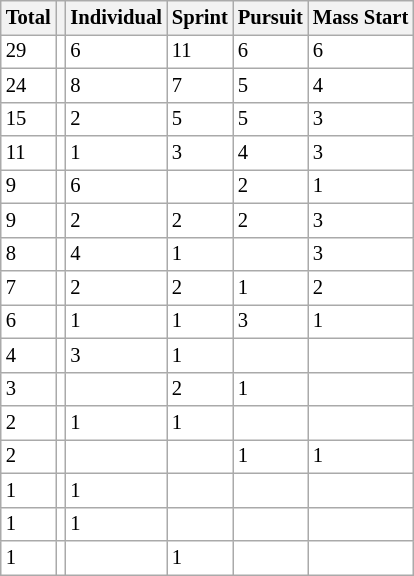<table class="wikitable plainrowheaders" style="background:#fff; font-size:86%; line-height:16px; border:grey solid 1px; border-collapse:collapse;">
<tr>
<th background:#efefef;">Total</th>
<th background:#efefef;"></th>
<th background:#efefef;">Individual</th>
<th background:#efefef;">Sprint</th>
<th background:#efefef;">Pursuit</th>
<th background:#efefef;">Mass Start</th>
</tr>
<tr>
<td>29</td>
<td></td>
<td>6</td>
<td>11</td>
<td>6</td>
<td>6</td>
</tr>
<tr>
<td>24</td>
<td></td>
<td>8</td>
<td>7</td>
<td>5</td>
<td>4</td>
</tr>
<tr>
<td>15</td>
<td></td>
<td>2</td>
<td>5</td>
<td>5</td>
<td>3</td>
</tr>
<tr>
<td>11</td>
<td></td>
<td>1</td>
<td>3</td>
<td>4</td>
<td>3</td>
</tr>
<tr>
<td>9</td>
<td></td>
<td>6</td>
<td></td>
<td>2</td>
<td>1</td>
</tr>
<tr>
<td>9</td>
<td></td>
<td>2</td>
<td>2</td>
<td>2</td>
<td>3</td>
</tr>
<tr>
<td>8</td>
<td></td>
<td>4</td>
<td>1</td>
<td></td>
<td>3</td>
</tr>
<tr>
<td>7</td>
<td></td>
<td>2</td>
<td>2</td>
<td>1</td>
<td>2</td>
</tr>
<tr>
<td>6</td>
<td></td>
<td>1</td>
<td>1</td>
<td>3</td>
<td>1</td>
</tr>
<tr>
<td>4</td>
<td></td>
<td>3</td>
<td>1</td>
<td></td>
<td></td>
</tr>
<tr>
<td>3</td>
<td></td>
<td></td>
<td>2</td>
<td>1</td>
<td></td>
</tr>
<tr>
<td>2</td>
<td></td>
<td>1</td>
<td>1</td>
<td></td>
<td></td>
</tr>
<tr>
<td>2</td>
<td></td>
<td></td>
<td></td>
<td>1</td>
<td>1</td>
</tr>
<tr>
<td>1</td>
<td></td>
<td>1</td>
<td></td>
<td></td>
<td></td>
</tr>
<tr>
<td>1</td>
<td></td>
<td>1</td>
<td></td>
<td></td>
<td></td>
</tr>
<tr>
<td>1</td>
<td></td>
<td></td>
<td>1</td>
<td></td>
<td></td>
</tr>
</table>
